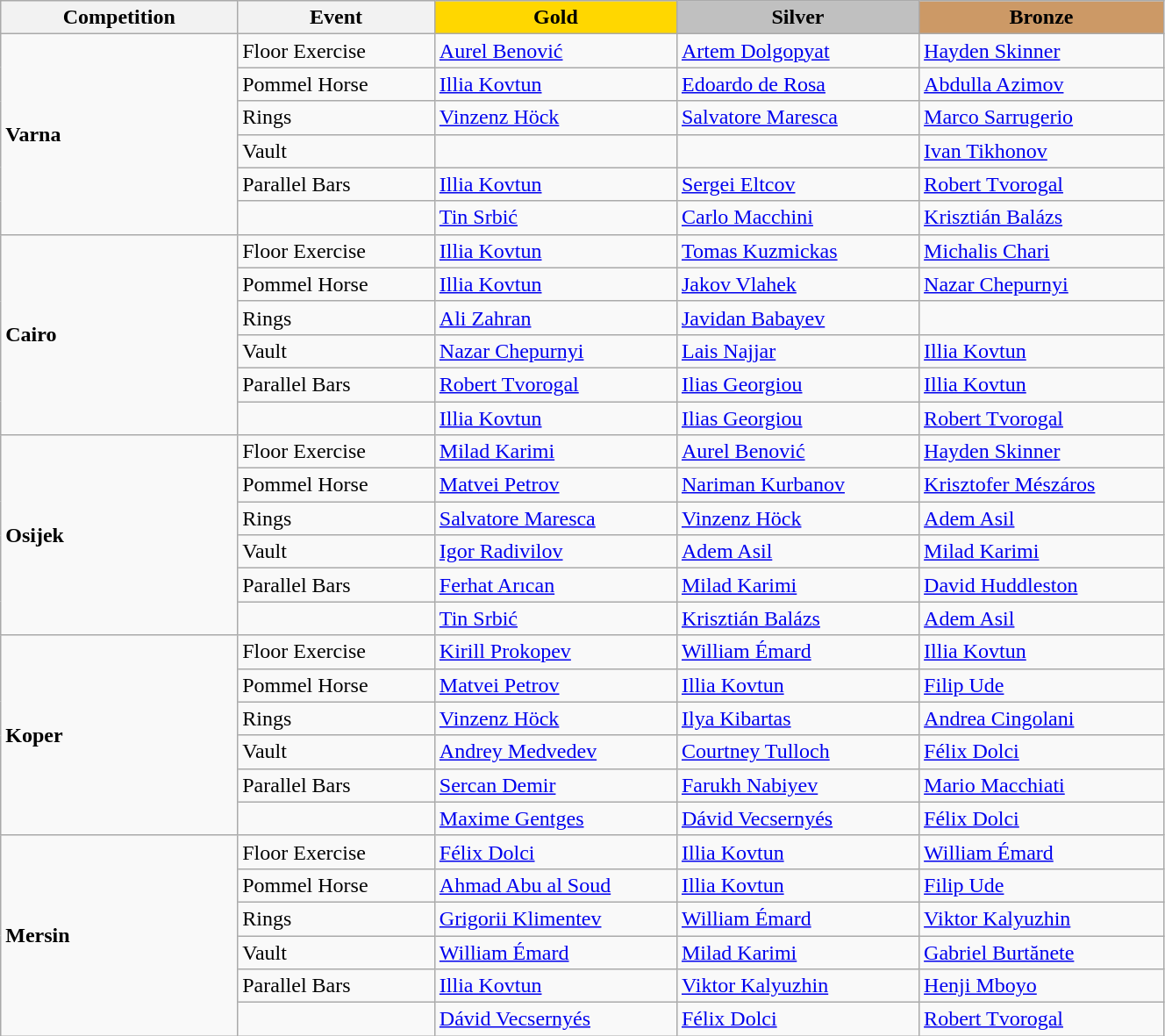<table class="wikitable" style="width:70%;">
<tr>
<th style="text-align:center; width:5%;">Competition</th>
<th style="text-align:center; width:5%;">Event</th>
<td style="text-align:center; width:6%; background:gold;"><strong>Gold</strong></td>
<td style="text-align:center; width:6%; background:silver;"><strong>Silver</strong></td>
<td style="text-align:center; width:6%; background:#c96;"><strong>Bronze</strong></td>
</tr>
<tr>
<td rowspan="6"><strong>Varna</strong></td>
<td>Floor Exercise</td>
<td> <a href='#'>Aurel Benović</a></td>
<td> <a href='#'>Artem Dolgopyat</a></td>
<td> <a href='#'>Hayden Skinner</a></td>
</tr>
<tr>
<td>Pommel Horse</td>
<td> <a href='#'>Illia Kovtun</a></td>
<td> <a href='#'>Edoardo de Rosa</a></td>
<td> <a href='#'>Abdulla Azimov</a></td>
</tr>
<tr>
<td>Rings</td>
<td> <a href='#'>Vinzenz Höck</a></td>
<td> <a href='#'>Salvatore Maresca</a></td>
<td> <a href='#'>Marco Sarrugerio</a></td>
</tr>
<tr>
<td>Vault</td>
<td></td>
<td></td>
<td> <a href='#'>Ivan Tikhonov</a></td>
</tr>
<tr>
<td>Parallel Bars</td>
<td> <a href='#'>Illia Kovtun</a></td>
<td> <a href='#'>Sergei Eltcov</a></td>
<td> <a href='#'>Robert Tvorogal</a></td>
</tr>
<tr>
<td></td>
<td> <a href='#'>Tin Srbić</a></td>
<td> <a href='#'>Carlo Macchini</a></td>
<td> <a href='#'>Krisztián Balázs</a></td>
</tr>
<tr>
<td rowspan="6"><strong>Cairo</strong></td>
<td>Floor Exercise</td>
<td> <a href='#'>Illia Kovtun</a></td>
<td> <a href='#'>Tomas Kuzmickas</a></td>
<td> <a href='#'>Michalis Chari</a></td>
</tr>
<tr>
<td>Pommel Horse</td>
<td> <a href='#'>Illia Kovtun</a></td>
<td> <a href='#'>Jakov Vlahek</a></td>
<td> <a href='#'>Nazar Chepurnyi</a></td>
</tr>
<tr>
<td>Rings</td>
<td> <a href='#'>Ali Zahran</a></td>
<td> <a href='#'>Javidan Babayev</a></td>
<td></td>
</tr>
<tr>
<td>Vault</td>
<td> <a href='#'>Nazar Chepurnyi</a></td>
<td> <a href='#'>Lais Najjar</a></td>
<td> <a href='#'>Illia Kovtun</a></td>
</tr>
<tr>
<td>Parallel Bars</td>
<td> <a href='#'>Robert Tvorogal</a></td>
<td> <a href='#'>Ilias Georgiou</a></td>
<td> <a href='#'>Illia Kovtun</a></td>
</tr>
<tr>
<td></td>
<td> <a href='#'>Illia Kovtun</a></td>
<td> <a href='#'>Ilias Georgiou</a></td>
<td> <a href='#'>Robert Tvorogal</a></td>
</tr>
<tr>
<td rowspan="6"><strong>Osijek</strong></td>
<td>Floor Exercise</td>
<td> <a href='#'>Milad Karimi</a></td>
<td> <a href='#'>Aurel Benović</a></td>
<td> <a href='#'>Hayden Skinner</a></td>
</tr>
<tr>
<td>Pommel Horse</td>
<td> <a href='#'>Matvei Petrov</a></td>
<td> <a href='#'>Nariman Kurbanov</a></td>
<td> <a href='#'>Krisztofer Mészáros</a></td>
</tr>
<tr>
<td>Rings</td>
<td> <a href='#'>Salvatore Maresca</a></td>
<td> <a href='#'>Vinzenz Höck</a></td>
<td> <a href='#'>Adem Asil</a></td>
</tr>
<tr>
<td>Vault</td>
<td> <a href='#'>Igor Radivilov</a></td>
<td> <a href='#'>Adem Asil</a></td>
<td> <a href='#'>Milad Karimi</a></td>
</tr>
<tr>
<td>Parallel Bars</td>
<td> <a href='#'>Ferhat Arıcan</a></td>
<td> <a href='#'>Milad Karimi</a></td>
<td> <a href='#'>David Huddleston</a></td>
</tr>
<tr>
<td></td>
<td> <a href='#'>Tin Srbić</a></td>
<td> <a href='#'>Krisztián Balázs</a></td>
<td> <a href='#'>Adem Asil</a></td>
</tr>
<tr>
<td rowspan="6"><strong>Koper</strong></td>
<td>Floor Exercise</td>
<td> <a href='#'>Kirill Prokopev</a></td>
<td> <a href='#'>William Émard</a></td>
<td> <a href='#'>Illia Kovtun</a></td>
</tr>
<tr>
<td>Pommel Horse</td>
<td> <a href='#'>Matvei Petrov</a></td>
<td> <a href='#'>Illia Kovtun</a></td>
<td> <a href='#'>Filip Ude</a></td>
</tr>
<tr>
<td>Rings</td>
<td> <a href='#'>Vinzenz Höck</a></td>
<td> <a href='#'>Ilya Kibartas</a></td>
<td> <a href='#'>Andrea Cingolani</a></td>
</tr>
<tr>
<td>Vault</td>
<td> <a href='#'>Andrey Medvedev</a></td>
<td> <a href='#'>Courtney Tulloch</a></td>
<td> <a href='#'>Félix Dolci</a></td>
</tr>
<tr>
<td>Parallel Bars</td>
<td> <a href='#'>Sercan Demir</a></td>
<td> <a href='#'>Farukh Nabiyev</a></td>
<td> <a href='#'>Mario Macchiati</a></td>
</tr>
<tr>
<td></td>
<td> <a href='#'>Maxime Gentges</a></td>
<td> <a href='#'>Dávid Vecsernyés</a></td>
<td> <a href='#'>Félix Dolci</a></td>
</tr>
<tr>
<td rowspan="6"><strong>Mersin</strong></td>
<td>Floor Exercise</td>
<td> <a href='#'>Félix Dolci</a></td>
<td> <a href='#'>Illia Kovtun</a></td>
<td> <a href='#'>William Émard</a></td>
</tr>
<tr>
<td>Pommel Horse</td>
<td> <a href='#'>Ahmad Abu al Soud</a></td>
<td> <a href='#'>Illia Kovtun</a></td>
<td> <a href='#'>Filip Ude</a></td>
</tr>
<tr>
<td>Rings</td>
<td> <a href='#'>Grigorii Klimentev</a></td>
<td> <a href='#'>William Émard</a></td>
<td> <a href='#'>Viktor Kalyuzhin</a></td>
</tr>
<tr>
<td>Vault</td>
<td> <a href='#'>William Émard</a></td>
<td> <a href='#'>Milad Karimi</a></td>
<td> <a href='#'>Gabriel Burtănete</a></td>
</tr>
<tr>
<td>Parallel Bars</td>
<td> <a href='#'>Illia Kovtun</a></td>
<td> <a href='#'>Viktor Kalyuzhin</a></td>
<td> <a href='#'>Henji Mboyo</a></td>
</tr>
<tr>
<td></td>
<td> <a href='#'>Dávid Vecsernyés</a></td>
<td> <a href='#'>Félix Dolci</a></td>
<td> <a href='#'>Robert Tvorogal</a></td>
</tr>
</table>
